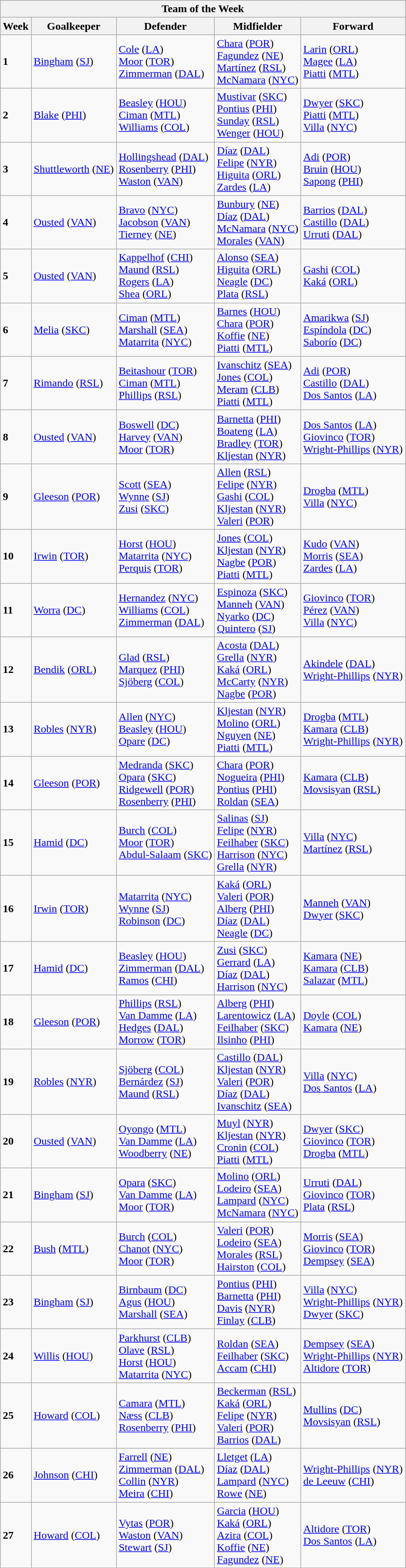<table class="wikitable collapsible">
<tr>
<th colspan="5">Team of the Week</th>
</tr>
<tr>
<th>Week</th>
<th>Goalkeeper</th>
<th>Defender</th>
<th>Midfielder</th>
<th>Forward</th>
</tr>
<tr>
<td><strong>1</strong></td>
<td> <a href='#'>Bingham</a> (<a href='#'>SJ</a>)</td>
<td> <a href='#'>Cole</a> (<a href='#'>LA</a>)<br> <a href='#'>Moor</a> (<a href='#'>TOR</a>)<br> <a href='#'>Zimmerman</a> (<a href='#'>DAL</a>)</td>
<td> <a href='#'>Chara</a> (<a href='#'>POR</a>)<br> <a href='#'>Fagundez</a> (<a href='#'>NE</a>)<br> <a href='#'>Martínez</a> (<a href='#'>RSL</a>)<br> <a href='#'>McNamara</a> (<a href='#'>NYC</a>)</td>
<td> <a href='#'>Larin</a> (<a href='#'>ORL</a>)<br> <a href='#'>Magee</a> (<a href='#'>LA</a>)<br> <a href='#'>Piatti</a> (<a href='#'>MTL</a>)</td>
</tr>
<tr>
<td><strong>2</strong></td>
<td> <a href='#'>Blake</a> (<a href='#'>PHI</a>)</td>
<td> <a href='#'>Beasley</a> (<a href='#'>HOU</a>)<br> <a href='#'>Ciman</a> (<a href='#'>MTL</a>)<br> <a href='#'>Williams</a> (<a href='#'>COL</a>)</td>
<td> <a href='#'>Mustivar</a> (<a href='#'>SKC</a>)<br> <a href='#'>Pontius</a> (<a href='#'>PHI</a>)<br> <a href='#'>Sunday</a> (<a href='#'>RSL</a>)<br> <a href='#'>Wenger</a> (<a href='#'>HOU</a>)</td>
<td> <a href='#'>Dwyer</a> (<a href='#'>SKC</a>)<br> <a href='#'>Piatti</a> (<a href='#'>MTL</a>)<br> <a href='#'>Villa</a> (<a href='#'>NYC</a>)</td>
</tr>
<tr>
<td><strong>3</strong> </td>
<td> <a href='#'>Shuttleworth</a> (<a href='#'>NE</a>)</td>
<td> <a href='#'>Hollingshead</a> (<a href='#'>DAL</a>)<br> <a href='#'>Rosenberry</a> (<a href='#'>PHI</a>)<br> <a href='#'>Waston</a> (<a href='#'>VAN</a>)</td>
<td> <a href='#'>Díaz</a> (<a href='#'>DAL</a>)<br> <a href='#'>Felipe</a> (<a href='#'>NYR</a>)<br> <a href='#'>Higuita</a> (<a href='#'>ORL</a>)<br> <a href='#'>Zardes</a> (<a href='#'>LA</a>)</td>
<td> <a href='#'>Adi</a> (<a href='#'>POR</a>)<br> <a href='#'>Bruin</a> (<a href='#'>HOU</a>)<br> <a href='#'>Sapong</a> (<a href='#'>PHI</a>)</td>
</tr>
<tr>
<td><strong>4</strong> </td>
<td> <a href='#'>Ousted</a> (<a href='#'>VAN</a>)</td>
<td> <a href='#'>Bravo</a> (<a href='#'>NYC</a>)<br> <a href='#'>Jacobson</a> (<a href='#'>VAN</a>)<br> <a href='#'>Tierney</a> (<a href='#'>NE</a>)</td>
<td> <a href='#'>Bunbury</a> (<a href='#'>NE</a>)<br> <a href='#'>Díaz</a> (<a href='#'>DAL</a>)<br> <a href='#'>McNamara</a> (<a href='#'>NYC</a>)<br> <a href='#'>Morales</a> (<a href='#'>VAN</a>)</td>
<td> <a href='#'>Barrios</a> (<a href='#'>DAL</a>)<br> <a href='#'>Castillo</a> (<a href='#'>DAL</a>)<br> <a href='#'>Urruti</a> (<a href='#'>DAL</a>)</td>
</tr>
<tr>
<td><strong>5</strong> </td>
<td> <a href='#'>Ousted</a> (<a href='#'>VAN</a>)</td>
<td> <a href='#'>Kappelhof</a> (<a href='#'>CHI</a>)<br> <a href='#'>Maund</a> (<a href='#'>RSL</a>)<br> <a href='#'>Rogers</a> (<a href='#'>LA</a>)<br> <a href='#'>Shea</a> (<a href='#'>ORL</a>)</td>
<td> <a href='#'>Alonso</a> (<a href='#'>SEA</a>)<br> <a href='#'>Higuita</a> (<a href='#'>ORL</a>)<br> <a href='#'>Neagle</a> (<a href='#'>DC</a>)<br> <a href='#'>Plata</a> (<a href='#'>RSL</a>)</td>
<td> <a href='#'>Gashi</a> (<a href='#'>COL</a>)<br> <a href='#'>Kaká</a> (<a href='#'>ORL</a>)</td>
</tr>
<tr>
<td><strong>6</strong> </td>
<td> <a href='#'>Melia</a> (<a href='#'>SKC</a>)</td>
<td> <a href='#'>Ciman</a> (<a href='#'>MTL</a>)<br> <a href='#'>Marshall</a> (<a href='#'>SEA</a>)<br> <a href='#'>Matarrita</a> (<a href='#'>NYC</a>)</td>
<td> <a href='#'>Barnes</a> (<a href='#'>HOU</a>)<br> <a href='#'>Chara</a> (<a href='#'>POR</a>)<br> <a href='#'>Koffie</a> (<a href='#'>NE</a>)<br> <a href='#'>Piatti</a> (<a href='#'>MTL</a>)</td>
<td> <a href='#'>Amarikwa</a> (<a href='#'>SJ</a>)<br> <a href='#'>Espíndola</a> (<a href='#'>DC</a>)<br> <a href='#'>Saborío</a> (<a href='#'>DC</a>)</td>
</tr>
<tr>
<td><strong>7</strong> </td>
<td> <a href='#'>Rimando</a> (<a href='#'>RSL</a>)</td>
<td> <a href='#'>Beitashour</a> (<a href='#'>TOR</a>)<br> <a href='#'>Ciman</a> (<a href='#'>MTL</a>)<br> <a href='#'>Phillips</a> (<a href='#'>RSL</a>)</td>
<td> <a href='#'>Ivanschitz</a> (<a href='#'>SEA</a>)<br> <a href='#'>Jones</a> (<a href='#'>COL</a>)<br> <a href='#'>Meram</a> (<a href='#'>CLB</a>)<br> <a href='#'>Piatti</a> (<a href='#'>MTL</a>)</td>
<td> <a href='#'>Adi</a> (<a href='#'>POR</a>)<br> <a href='#'>Castillo</a> (<a href='#'>DAL</a>)<br> <a href='#'>Dos Santos</a> (<a href='#'>LA</a>)</td>
</tr>
<tr>
<td><strong>8</strong></td>
<td> <a href='#'>Ousted</a> (<a href='#'>VAN</a>)</td>
<td> <a href='#'>Boswell</a> (<a href='#'>DC</a>)<br> <a href='#'>Harvey</a> (<a href='#'>VAN</a>)<br> <a href='#'>Moor</a> (<a href='#'>TOR</a>)</td>
<td> <a href='#'>Barnetta</a> (<a href='#'>PHI</a>)<br> <a href='#'>Boateng</a> (<a href='#'>LA</a>)<br> <a href='#'>Bradley</a> (<a href='#'>TOR</a>)<br> <a href='#'>Kljestan</a> (<a href='#'>NYR</a>)</td>
<td> <a href='#'>Dos Santos</a> (<a href='#'>LA</a>)<br> <a href='#'>Giovinco</a> (<a href='#'>TOR</a>)<br> <a href='#'>Wright-Phillips</a> (<a href='#'>NYR</a>)</td>
</tr>
<tr>
<td><strong>9</strong></td>
<td> <a href='#'>Gleeson</a> (<a href='#'>POR</a>)</td>
<td> <a href='#'>Scott</a> (<a href='#'>SEA</a>)<br> <a href='#'>Wynne</a> (<a href='#'>SJ</a>)<br> <a href='#'>Zusi</a> (<a href='#'>SKC</a>)</td>
<td> <a href='#'>Allen</a> (<a href='#'>RSL</a>)<br> <a href='#'>Felipe</a> (<a href='#'>NYR</a>)<br> <a href='#'>Gashi</a> (<a href='#'>COL</a>)<br> <a href='#'>Kljestan</a> (<a href='#'>NYR</a>)<br> <a href='#'>Valeri</a> (<a href='#'>POR</a>)</td>
<td> <a href='#'>Drogba</a> (<a href='#'>MTL</a>)<br> <a href='#'>Villa</a> (<a href='#'>NYC</a>)</td>
</tr>
<tr>
<td><strong>10</strong></td>
<td> <a href='#'>Irwin</a> (<a href='#'>TOR</a>)</td>
<td> <a href='#'>Horst</a> (<a href='#'>HOU</a>)<br> <a href='#'>Matarrita</a> (<a href='#'>NYC</a>)<br> <a href='#'>Perquis</a> (<a href='#'>TOR</a>)</td>
<td> <a href='#'>Jones</a> (<a href='#'>COL</a>)<br> <a href='#'>Kljestan</a> (<a href='#'>NYR</a>)<br> <a href='#'>Nagbe</a> (<a href='#'>POR</a>)<br> <a href='#'>Piatti</a> (<a href='#'>MTL</a>)</td>
<td> <a href='#'>Kudo</a> (<a href='#'>VAN</a>)<br> <a href='#'>Morris</a> (<a href='#'>SEA</a>)<br> <a href='#'>Zardes</a> (<a href='#'>LA</a>)</td>
</tr>
<tr>
<td><strong>11</strong></td>
<td> <a href='#'>Worra</a> (<a href='#'>DC</a>)</td>
<td> <a href='#'>Hernandez</a> (<a href='#'>NYC</a>)<br> <a href='#'>Williams</a> (<a href='#'>COL</a>)<br> <a href='#'>Zimmerman</a> (<a href='#'>DAL</a>)</td>
<td> <a href='#'>Espinoza</a> (<a href='#'>SKC</a>)<br> <a href='#'>Manneh</a> (<a href='#'>VAN</a>)<br> <a href='#'>Nyarko</a> (<a href='#'>DC</a>)<br> <a href='#'>Quintero</a> (<a href='#'>SJ</a>)</td>
<td> <a href='#'>Giovinco</a> (<a href='#'>TOR</a>)<br> <a href='#'>Pérez</a> (<a href='#'>VAN</a>)<br> <a href='#'>Villa</a> (<a href='#'>NYC</a>)</td>
</tr>
<tr>
<td><strong>12</strong></td>
<td> <a href='#'>Bendik</a> (<a href='#'>ORL</a>)</td>
<td> <a href='#'>Glad</a> (<a href='#'>RSL</a>)<br> <a href='#'>Marquez</a> (<a href='#'>PHI</a>)<br> <a href='#'>Sjöberg</a> (<a href='#'>COL</a>)</td>
<td> <a href='#'>Acosta</a> (<a href='#'>DAL</a>)<br> <a href='#'>Grella</a> (<a href='#'>NYR</a>)<br> <a href='#'>Kaká</a> (<a href='#'>ORL</a>)<br> <a href='#'>McCarty</a> (<a href='#'>NYR</a>)<br> <a href='#'>Nagbe</a> (<a href='#'>POR</a>)</td>
<td> <a href='#'>Akindele</a> (<a href='#'>DAL</a>)<br> <a href='#'>Wright-Phillips</a> (<a href='#'>NYR</a>)</td>
</tr>
<tr>
<td><strong>13</strong></td>
<td> <a href='#'>Robles</a> (<a href='#'>NYR</a>)</td>
<td> <a href='#'>Allen</a> (<a href='#'>NYC</a>)<br> <a href='#'>Beasley</a> (<a href='#'>HOU</a>)<br> <a href='#'>Opare</a> (<a href='#'>DC</a>)</td>
<td> <a href='#'>Kljestan</a> (<a href='#'>NYR</a>)<br> <a href='#'>Molino</a> (<a href='#'>ORL</a>)<br> <a href='#'>Nguyen</a> (<a href='#'>NE</a>)<br> <a href='#'>Piatti</a> (<a href='#'>MTL</a>)</td>
<td> <a href='#'>Drogba</a> (<a href='#'>MTL</a>)<br> <a href='#'>Kamara</a> (<a href='#'>CLB</a>)<br> <a href='#'>Wright-Phillips</a> (<a href='#'>NYR</a>)</td>
</tr>
<tr>
<td><strong>14</strong></td>
<td> <a href='#'>Gleeson</a> (<a href='#'>POR</a>)</td>
<td> <a href='#'>Medranda</a> (<a href='#'>SKC</a>)<br> <a href='#'>Opara</a> (<a href='#'>SKC</a>)<br> <a href='#'>Ridgewell</a> (<a href='#'>POR</a>)<br> <a href='#'>Rosenberry</a> (<a href='#'>PHI</a>)</td>
<td> <a href='#'>Chara</a> (<a href='#'>POR</a>)<br> <a href='#'>Nogueira</a> (<a href='#'>PHI</a>)<br> <a href='#'>Pontius</a> (<a href='#'>PHI</a>)<br> <a href='#'>Roldan</a> (<a href='#'>SEA</a>)</td>
<td> <a href='#'>Kamara</a> (<a href='#'>CLB</a>)<br> <a href='#'>Movsisyan</a> (<a href='#'>RSL</a>)</td>
</tr>
<tr>
<td><strong>15</strong></td>
<td> <a href='#'>Hamid</a> (<a href='#'>DC</a>)</td>
<td> <a href='#'>Burch</a> (<a href='#'>COL</a>)<br> <a href='#'>Moor</a> (<a href='#'>TOR</a>)<br> <a href='#'>Abdul-Salaam</a> (<a href='#'>SKC</a>)</td>
<td> <a href='#'>Salinas</a> (<a href='#'>SJ</a>)<br> <a href='#'>Felipe</a> (<a href='#'>NYR</a>)<br> <a href='#'>Feilhaber</a> (<a href='#'>SKC</a>)<br> <a href='#'>Harrison</a> (<a href='#'>NYC</a>)<br> <a href='#'>Grella</a> (<a href='#'>NYR</a>)</td>
<td> <a href='#'>Villa</a> (<a href='#'>NYC</a>)<br> <a href='#'>Martínez</a> (<a href='#'>RSL</a>)</td>
</tr>
<tr>
<td><strong>16</strong></td>
<td> <a href='#'>Irwin</a> (<a href='#'>TOR</a>)</td>
<td> <a href='#'>Matarrita</a> (<a href='#'>NYC</a>)<br> <a href='#'>Wynne</a> (<a href='#'>SJ</a>)<br> <a href='#'>Robinson</a> (<a href='#'>DC</a>)</td>
<td> <a href='#'>Kaká</a> (<a href='#'>ORL</a>)<br> <a href='#'>Valeri</a> (<a href='#'>POR</a>)<br> <a href='#'>Alberg</a> (<a href='#'>PHI</a>)<br> <a href='#'>Díaz</a> (<a href='#'>DAL</a>)<br> <a href='#'>Neagle</a> (<a href='#'>DC</a>)</td>
<td> <a href='#'>Manneh</a> (<a href='#'>VAN</a>)<br> <a href='#'>Dwyer</a> (<a href='#'>SKC</a>)</td>
</tr>
<tr>
<td><strong>17</strong></td>
<td> <a href='#'>Hamid</a> (<a href='#'>DC</a>)</td>
<td> <a href='#'>Beasley</a> (<a href='#'>HOU</a>)<br> <a href='#'>Zimmerman</a> (<a href='#'>DAL</a>)<br> <a href='#'>Ramos</a> (<a href='#'>CHI</a>)</td>
<td> <a href='#'>Zusi</a> (<a href='#'>SKC</a>)<br> <a href='#'>Gerrard</a> (<a href='#'>LA</a>)<br> <a href='#'>Díaz</a> (<a href='#'>DAL</a>)<br> <a href='#'>Harrison</a> (<a href='#'>NYC</a>)</td>
<td> <a href='#'>Kamara</a> (<a href='#'>NE</a>)<br> <a href='#'>Kamara</a> (<a href='#'>CLB</a>)<br> <a href='#'>Salazar</a> (<a href='#'>MTL</a>)</td>
</tr>
<tr>
<td><strong>18</strong></td>
<td> <a href='#'>Gleeson</a> (<a href='#'>POR</a>)</td>
<td> <a href='#'>Phillips</a> (<a href='#'>RSL</a>)<br> <a href='#'>Van Damme</a> (<a href='#'>LA</a>)<br> <a href='#'>Hedges</a> (<a href='#'>DAL</a>)<br> <a href='#'>Morrow</a> (<a href='#'>TOR</a>)</td>
<td> <a href='#'>Alberg</a> (<a href='#'>PHI</a>)<br> <a href='#'>Larentowicz</a> (<a href='#'>LA</a>)<br> <a href='#'>Feilhaber</a> (<a href='#'>SKC</a>)<br> <a href='#'>Ilsinho</a> (<a href='#'>PHI</a>)</td>
<td> <a href='#'>Doyle</a> (<a href='#'>COL</a>)<br> <a href='#'>Kamara</a> (<a href='#'>NE</a>)</td>
</tr>
<tr>
<td><strong>19</strong></td>
<td> <a href='#'>Robles</a> (<a href='#'>NYR</a>)</td>
<td> <a href='#'>Sjöberg</a> (<a href='#'>COL</a>)<br> <a href='#'>Bernárdez</a> (<a href='#'>SJ</a>)<br> <a href='#'>Maund</a> (<a href='#'>RSL</a>)</td>
<td> <a href='#'>Castillo</a> (<a href='#'>DAL</a>)<br> <a href='#'>Kljestan</a> (<a href='#'>NYR</a>)<br> <a href='#'>Valeri</a> (<a href='#'>POR</a>)<br> <a href='#'>Díaz</a> (<a href='#'>DAL</a>)<br> <a href='#'>Ivanschitz</a> (<a href='#'>SEA</a>)</td>
<td> <a href='#'>Villa</a> (<a href='#'>NYC</a>)<br> <a href='#'>Dos Santos</a> (<a href='#'>LA</a>)</td>
</tr>
<tr>
<td><strong>20</strong></td>
<td> <a href='#'>Ousted</a> (<a href='#'>VAN</a>)</td>
<td> <a href='#'>Oyongo</a> (<a href='#'>MTL</a>)<br> <a href='#'>Van Damme</a> (<a href='#'>LA</a>)<br> <a href='#'>Woodberry</a> (<a href='#'>NE</a>)</td>
<td> <a href='#'>Muyl</a> (<a href='#'>NYR</a>)<br> <a href='#'>Kljestan</a> (<a href='#'>NYR</a>)<br> <a href='#'>Cronin</a> (<a href='#'>COL</a>)<br> <a href='#'>Piatti</a> (<a href='#'>MTL</a>)</td>
<td> <a href='#'>Dwyer</a> (<a href='#'>SKC</a>)<br> <a href='#'>Giovinco</a> (<a href='#'>TOR</a>)<br> <a href='#'>Drogba</a> (<a href='#'>MTL</a>)</td>
</tr>
<tr>
<td><strong>21</strong></td>
<td> <a href='#'>Bingham</a> (<a href='#'>SJ</a>)</td>
<td> <a href='#'>Opara</a> (<a href='#'>SKC</a>)<br> <a href='#'>Van Damme</a> (<a href='#'>LA</a>)<br> <a href='#'>Moor</a> (<a href='#'>TOR</a>)</td>
<td> <a href='#'>Molino</a> (<a href='#'>ORL</a>)<br> <a href='#'>Lodeiro</a> (<a href='#'>SEA</a>)<br> <a href='#'>Lampard</a> (<a href='#'>NYC</a>)<br> <a href='#'>McNamara</a> (<a href='#'>NYC</a>)</td>
<td> <a href='#'>Urruti</a> (<a href='#'>DAL</a>)<br> <a href='#'>Giovinco</a> (<a href='#'>TOR</a>)<br> <a href='#'>Plata</a> (<a href='#'>RSL</a>)</td>
</tr>
<tr>
<td><strong>22</strong></td>
<td> <a href='#'>Bush</a> (<a href='#'>MTL</a>)</td>
<td> <a href='#'>Burch</a> (<a href='#'>COL</a>)<br> <a href='#'>Chanot</a> (<a href='#'>NYC</a>)<br> <a href='#'>Moor</a> (<a href='#'>TOR</a>)</td>
<td> <a href='#'>Valeri</a> (<a href='#'>POR</a>)<br> <a href='#'>Lodeiro</a> (<a href='#'>SEA</a>)<br> <a href='#'>Morales</a> (<a href='#'>RSL</a>)<br> <a href='#'>Hairston</a> (<a href='#'>COL</a>)</td>
<td> <a href='#'>Morris</a> (<a href='#'>SEA</a>)<br> <a href='#'>Giovinco</a> (<a href='#'>TOR</a>)<br> <a href='#'>Dempsey</a> (<a href='#'>SEA</a>)</td>
</tr>
<tr>
<td><strong>23</strong></td>
<td> <a href='#'>Bingham</a> (<a href='#'>SJ</a>)</td>
<td> <a href='#'>Birnbaum</a> (<a href='#'>DC</a>)<br> <a href='#'>Agus</a> (<a href='#'>HOU</a>)<br> <a href='#'>Marshall</a> (<a href='#'>SEA</a>)</td>
<td> <a href='#'>Pontius</a> (<a href='#'>PHI</a>)<br> <a href='#'>Barnetta</a> (<a href='#'>PHI</a>)<br> <a href='#'>Davis</a> (<a href='#'>NYR</a>)<br> <a href='#'>Finlay</a> (<a href='#'>CLB</a>)</td>
<td> <a href='#'>Villa</a> (<a href='#'>NYC</a>)<br> <a href='#'>Wright-Phillips</a> (<a href='#'>NYR</a>)<br> <a href='#'>Dwyer</a> (<a href='#'>SKC</a>)</td>
</tr>
<tr>
<td><strong>24</strong></td>
<td> <a href='#'>Willis</a> (<a href='#'>HOU</a>)</td>
<td> <a href='#'>Parkhurst</a> (<a href='#'>CLB</a>)<br> <a href='#'>Olave</a> (<a href='#'>RSL</a>)<br> <a href='#'>Horst</a> (<a href='#'>HOU</a>)<br> <a href='#'>Matarrita</a> (<a href='#'>NYC</a>)</td>
<td> <a href='#'>Roldan</a> (<a href='#'>SEA</a>)<br> <a href='#'>Feilhaber</a> (<a href='#'>SKC</a>)<br> <a href='#'>Accam</a> (<a href='#'>CHI</a>)</td>
<td> <a href='#'>Dempsey</a> (<a href='#'>SEA</a>)<br> <a href='#'>Wright-Phillips</a> (<a href='#'>NYR</a>)<br> <a href='#'>Altidore</a> (<a href='#'>TOR</a>)</td>
</tr>
<tr>
<td><strong>25</strong></td>
<td> <a href='#'>Howard</a> (<a href='#'>COL</a>)</td>
<td> <a href='#'>Camara</a> (<a href='#'>MTL</a>)<br> <a href='#'>Næss</a> (<a href='#'>CLB</a>)<br> <a href='#'>Rosenberry</a> (<a href='#'>PHI</a>)</td>
<td> <a href='#'>Beckerman</a> (<a href='#'>RSL</a>)<br> <a href='#'>Kaká</a> (<a href='#'>ORL</a>)<br> <a href='#'>Felipe</a> (<a href='#'>NYR</a>)<br> <a href='#'>Valeri</a> (<a href='#'>POR</a>)<br> <a href='#'>Barrios</a> (<a href='#'>DAL</a>)</td>
<td> <a href='#'>Mullins</a> (<a href='#'>DC</a>)<br> <a href='#'>Movsisyan</a> (<a href='#'>RSL</a>)</td>
</tr>
<tr>
<td><strong>26</strong></td>
<td> <a href='#'>Johnson</a> (<a href='#'>CHI</a>)</td>
<td> <a href='#'>Farrell</a> (<a href='#'>NE</a>)<br> <a href='#'>Zimmerman</a> (<a href='#'>DAL</a>)<br> <a href='#'>Collin</a> (<a href='#'>NYR</a>)<br> <a href='#'>Meira</a> (<a href='#'>CHI</a>)</td>
<td> <a href='#'>Lletget</a> (<a href='#'>LA</a>)<br> <a href='#'>Díaz</a> (<a href='#'>DAL</a>)<br> <a href='#'>Lampard</a> (<a href='#'>NYC</a>)<br> <a href='#'>Rowe</a> (<a href='#'>NE</a>)</td>
<td> <a href='#'>Wright-Phillips</a> (<a href='#'>NYR</a>)<br> <a href='#'>de Leeuw</a> (<a href='#'>CHI</a>)</td>
</tr>
<tr>
<td><strong>27</strong></td>
<td> <a href='#'>Howard</a> (<a href='#'>COL</a>)</td>
<td> <a href='#'>Vytas</a> (<a href='#'>POR</a>)<br> <a href='#'>Waston</a> (<a href='#'>VAN</a>)<br> <a href='#'>Stewart</a> (<a href='#'>SJ</a>)</td>
<td> <a href='#'>Garcia</a> (<a href='#'>HOU</a>)<br> <a href='#'>Kaká</a> (<a href='#'>ORL</a>)<br> <a href='#'>Azira</a> (<a href='#'>COL</a>)<br> <a href='#'>Koffie</a> (<a href='#'>NE</a>)<br> <a href='#'>Fagundez</a> (<a href='#'>NE</a>)</td>
<td> <a href='#'>Altidore</a> (<a href='#'>TOR</a>)<br> <a href='#'>Dos Santos</a> (<a href='#'>LA</a>)</td>
</tr>
</table>
